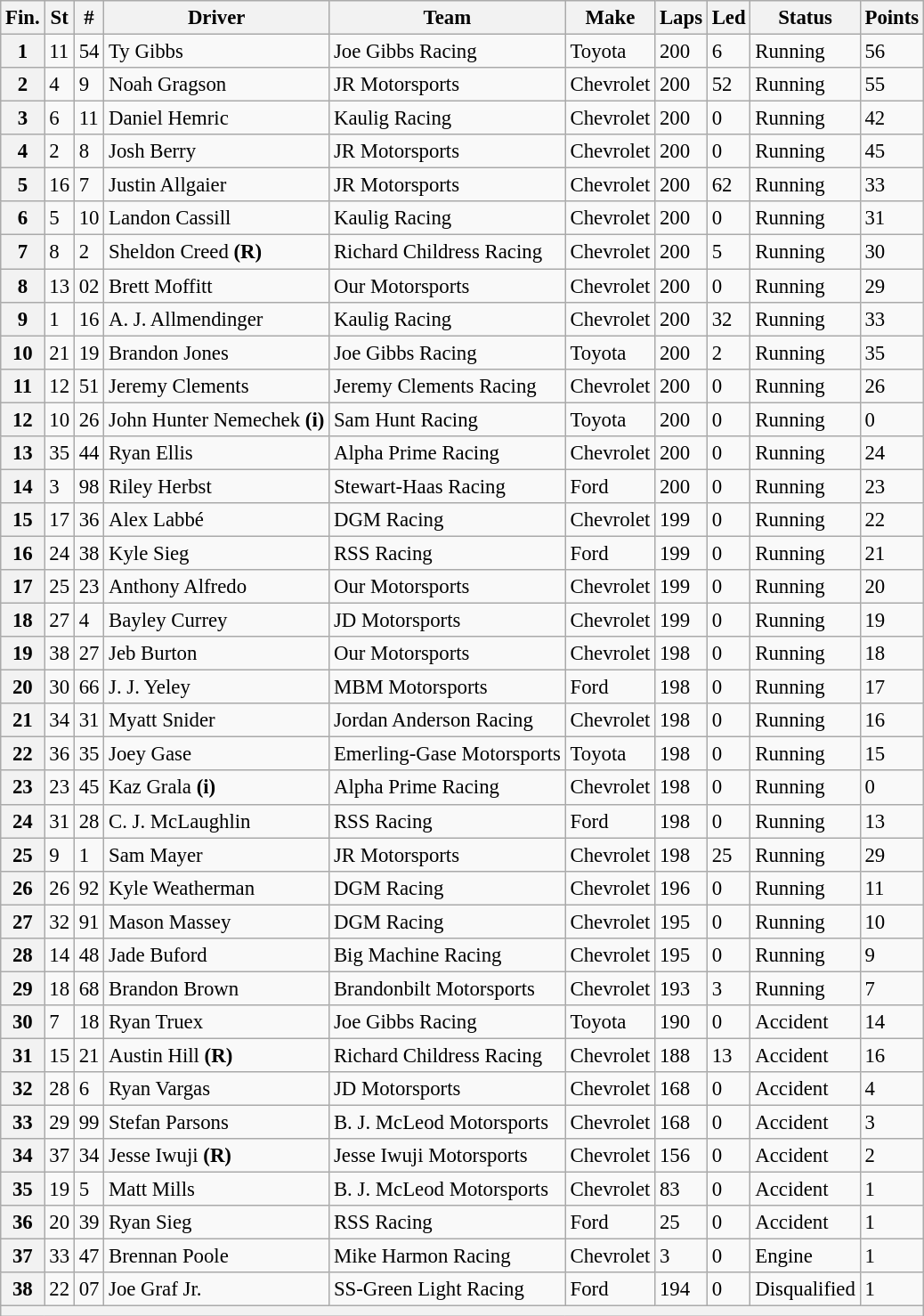<table class="wikitable" style="font-size:95%">
<tr>
<th>Fin.</th>
<th>St</th>
<th>#</th>
<th>Driver</th>
<th>Team</th>
<th>Make</th>
<th>Laps</th>
<th>Led</th>
<th>Status</th>
<th>Points</th>
</tr>
<tr>
<th>1</th>
<td>11</td>
<td>54</td>
<td>Ty Gibbs</td>
<td>Joe Gibbs Racing</td>
<td>Toyota</td>
<td>200</td>
<td>6</td>
<td>Running</td>
<td>56</td>
</tr>
<tr>
<th>2</th>
<td>4</td>
<td>9</td>
<td>Noah Gragson</td>
<td>JR Motorsports</td>
<td>Chevrolet</td>
<td>200</td>
<td>52</td>
<td>Running</td>
<td>55</td>
</tr>
<tr>
<th>3</th>
<td>6</td>
<td>11</td>
<td>Daniel Hemric</td>
<td>Kaulig Racing</td>
<td>Chevrolet</td>
<td>200</td>
<td>0</td>
<td>Running</td>
<td>42</td>
</tr>
<tr>
<th>4</th>
<td>2</td>
<td>8</td>
<td>Josh Berry</td>
<td>JR Motorsports</td>
<td>Chevrolet</td>
<td>200</td>
<td>0</td>
<td>Running</td>
<td>45</td>
</tr>
<tr>
<th>5</th>
<td>16</td>
<td>7</td>
<td>Justin Allgaier</td>
<td>JR Motorsports</td>
<td>Chevrolet</td>
<td>200</td>
<td>62</td>
<td>Running</td>
<td>33</td>
</tr>
<tr>
<th>6</th>
<td>5</td>
<td>10</td>
<td>Landon Cassill</td>
<td>Kaulig Racing</td>
<td>Chevrolet</td>
<td>200</td>
<td>0</td>
<td>Running</td>
<td>31</td>
</tr>
<tr>
<th>7</th>
<td>8</td>
<td>2</td>
<td>Sheldon Creed <strong>(R)</strong></td>
<td>Richard Childress Racing</td>
<td>Chevrolet</td>
<td>200</td>
<td>5</td>
<td>Running</td>
<td>30</td>
</tr>
<tr>
<th>8</th>
<td>13</td>
<td>02</td>
<td>Brett Moffitt</td>
<td>Our Motorsports</td>
<td>Chevrolet</td>
<td>200</td>
<td>0</td>
<td>Running</td>
<td>29</td>
</tr>
<tr>
<th>9</th>
<td>1</td>
<td>16</td>
<td>A. J. Allmendinger</td>
<td>Kaulig Racing</td>
<td>Chevrolet</td>
<td>200</td>
<td>32</td>
<td>Running</td>
<td>33</td>
</tr>
<tr>
<th>10</th>
<td>21</td>
<td>19</td>
<td>Brandon Jones</td>
<td>Joe Gibbs Racing</td>
<td>Toyota</td>
<td>200</td>
<td>2</td>
<td>Running</td>
<td>35</td>
</tr>
<tr>
<th>11</th>
<td>12</td>
<td>51</td>
<td>Jeremy Clements</td>
<td>Jeremy Clements Racing</td>
<td>Chevrolet</td>
<td>200</td>
<td>0</td>
<td>Running</td>
<td>26</td>
</tr>
<tr>
<th>12</th>
<td>10</td>
<td>26</td>
<td>John Hunter Nemechek <strong>(i)</strong></td>
<td>Sam Hunt Racing</td>
<td>Toyota</td>
<td>200</td>
<td>0</td>
<td>Running</td>
<td>0</td>
</tr>
<tr>
<th>13</th>
<td>35</td>
<td>44</td>
<td>Ryan Ellis</td>
<td>Alpha Prime Racing</td>
<td>Chevrolet</td>
<td>200</td>
<td>0</td>
<td>Running</td>
<td>24</td>
</tr>
<tr>
<th>14</th>
<td>3</td>
<td>98</td>
<td>Riley Herbst</td>
<td>Stewart-Haas Racing</td>
<td>Ford</td>
<td>200</td>
<td>0</td>
<td>Running</td>
<td>23</td>
</tr>
<tr>
<th>15</th>
<td>17</td>
<td>36</td>
<td>Alex Labbé</td>
<td>DGM Racing</td>
<td>Chevrolet</td>
<td>199</td>
<td>0</td>
<td>Running</td>
<td>22</td>
</tr>
<tr>
<th>16</th>
<td>24</td>
<td>38</td>
<td>Kyle Sieg</td>
<td>RSS Racing</td>
<td>Ford</td>
<td>199</td>
<td>0</td>
<td>Running</td>
<td>21</td>
</tr>
<tr>
<th>17</th>
<td>25</td>
<td>23</td>
<td>Anthony Alfredo</td>
<td>Our Motorsports</td>
<td>Chevrolet</td>
<td>199</td>
<td>0</td>
<td>Running</td>
<td>20</td>
</tr>
<tr>
<th>18</th>
<td>27</td>
<td>4</td>
<td>Bayley Currey</td>
<td>JD Motorsports</td>
<td>Chevrolet</td>
<td>199</td>
<td>0</td>
<td>Running</td>
<td>19</td>
</tr>
<tr>
<th>19</th>
<td>38</td>
<td>27</td>
<td>Jeb Burton</td>
<td>Our Motorsports</td>
<td>Chevrolet</td>
<td>198</td>
<td>0</td>
<td>Running</td>
<td>18</td>
</tr>
<tr>
<th>20</th>
<td>30</td>
<td>66</td>
<td>J. J. Yeley</td>
<td>MBM Motorsports</td>
<td>Ford</td>
<td>198</td>
<td>0</td>
<td>Running</td>
<td>17</td>
</tr>
<tr>
<th>21</th>
<td>34</td>
<td>31</td>
<td>Myatt Snider</td>
<td>Jordan Anderson Racing</td>
<td>Chevrolet</td>
<td>198</td>
<td>0</td>
<td>Running</td>
<td>16</td>
</tr>
<tr>
<th>22</th>
<td>36</td>
<td>35</td>
<td>Joey Gase</td>
<td>Emerling-Gase Motorsports</td>
<td>Toyota</td>
<td>198</td>
<td>0</td>
<td>Running</td>
<td>15</td>
</tr>
<tr>
<th>23</th>
<td>23</td>
<td>45</td>
<td>Kaz Grala <strong>(i)</strong></td>
<td>Alpha Prime Racing</td>
<td>Chevrolet</td>
<td>198</td>
<td>0</td>
<td>Running</td>
<td>0</td>
</tr>
<tr>
<th>24</th>
<td>31</td>
<td>28</td>
<td>C. J. McLaughlin</td>
<td>RSS Racing</td>
<td>Ford</td>
<td>198</td>
<td>0</td>
<td>Running</td>
<td>13</td>
</tr>
<tr>
<th>25</th>
<td>9</td>
<td>1</td>
<td>Sam Mayer</td>
<td>JR Motorsports</td>
<td>Chevrolet</td>
<td>198</td>
<td>25</td>
<td>Running</td>
<td>29</td>
</tr>
<tr>
<th>26</th>
<td>26</td>
<td>92</td>
<td>Kyle Weatherman</td>
<td>DGM Racing</td>
<td>Chevrolet</td>
<td>196</td>
<td>0</td>
<td>Running</td>
<td>11</td>
</tr>
<tr>
<th>27</th>
<td>32</td>
<td>91</td>
<td>Mason Massey</td>
<td>DGM Racing</td>
<td>Chevrolet</td>
<td>195</td>
<td>0</td>
<td>Running</td>
<td>10</td>
</tr>
<tr>
<th>28</th>
<td>14</td>
<td>48</td>
<td>Jade Buford</td>
<td>Big Machine Racing</td>
<td>Chevrolet</td>
<td>195</td>
<td>0</td>
<td>Running</td>
<td>9</td>
</tr>
<tr>
<th>29</th>
<td>18</td>
<td>68</td>
<td>Brandon Brown</td>
<td>Brandonbilt Motorsports</td>
<td>Chevrolet</td>
<td>193</td>
<td>3</td>
<td>Running</td>
<td>7</td>
</tr>
<tr>
<th>30</th>
<td>7</td>
<td>18</td>
<td>Ryan Truex</td>
<td>Joe Gibbs Racing</td>
<td>Toyota</td>
<td>190</td>
<td>0</td>
<td>Accident</td>
<td>14</td>
</tr>
<tr>
<th>31</th>
<td>15</td>
<td>21</td>
<td>Austin Hill <strong>(R)</strong></td>
<td>Richard Childress Racing</td>
<td>Chevrolet</td>
<td>188</td>
<td>13</td>
<td>Accident</td>
<td>16</td>
</tr>
<tr>
<th>32</th>
<td>28</td>
<td>6</td>
<td>Ryan Vargas</td>
<td>JD Motorsports</td>
<td>Chevrolet</td>
<td>168</td>
<td>0</td>
<td>Accident</td>
<td>4</td>
</tr>
<tr>
<th>33</th>
<td>29</td>
<td>99</td>
<td>Stefan Parsons</td>
<td>B. J. McLeod Motorsports</td>
<td>Chevrolet</td>
<td>168</td>
<td>0</td>
<td>Accident</td>
<td>3</td>
</tr>
<tr>
<th>34</th>
<td>37</td>
<td>34</td>
<td>Jesse Iwuji <strong>(R)</strong></td>
<td>Jesse Iwuji Motorsports</td>
<td>Chevrolet</td>
<td>156</td>
<td>0</td>
<td>Accident</td>
<td>2</td>
</tr>
<tr>
<th>35</th>
<td>19</td>
<td>5</td>
<td>Matt Mills</td>
<td>B. J. McLeod Motorsports</td>
<td>Chevrolet</td>
<td>83</td>
<td>0</td>
<td>Accident</td>
<td>1</td>
</tr>
<tr>
<th>36</th>
<td>20</td>
<td>39</td>
<td>Ryan Sieg</td>
<td>RSS Racing</td>
<td>Ford</td>
<td>25</td>
<td>0</td>
<td>Accident</td>
<td>1</td>
</tr>
<tr>
<th>37</th>
<td>33</td>
<td>47</td>
<td>Brennan Poole</td>
<td>Mike Harmon Racing</td>
<td>Chevrolet</td>
<td>3</td>
<td>0</td>
<td>Engine</td>
<td>1</td>
</tr>
<tr>
<th>38</th>
<td>22</td>
<td>07</td>
<td>Joe Graf Jr.</td>
<td>SS-Green Light Racing</td>
<td>Ford</td>
<td>194</td>
<td>0</td>
<td>Disqualified</td>
<td>1</td>
</tr>
<tr>
<th colspan="10"></th>
</tr>
</table>
